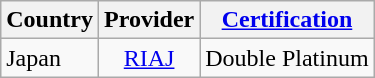<table class="wikitable">
<tr>
<th>Country</th>
<th>Provider</th>
<th><a href='#'>Certification</a></th>
</tr>
<tr>
<td>Japan</td>
<td style="text-align:center;"><a href='#'>RIAJ</a></td>
<td style="text-align:center;">Double Platinum</td>
</tr>
</table>
